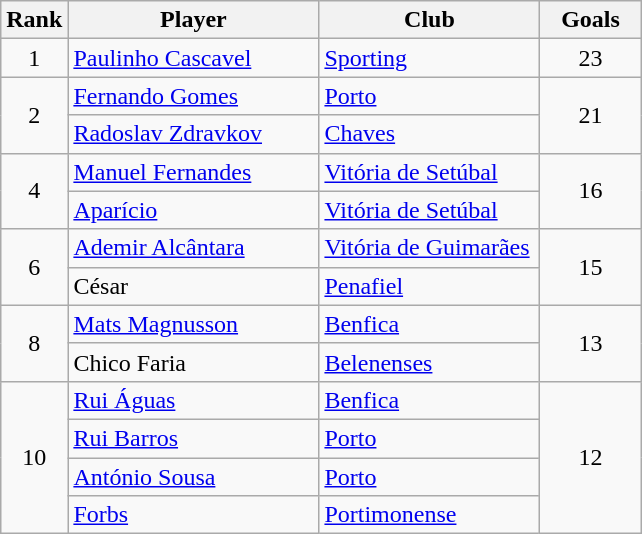<table class="wikitable" style="margin-right: 0;">
<tr text-align:center;">
<th style="width:35px;">Rank</th>
<th style="width:160px;">Player</th>
<th style="width:140px;">Club</th>
<th style="width:60px;">Goals</th>
</tr>
<tr>
<td style="text-align:center;">1</td>
<td> <a href='#'>Paulinho Cascavel</a></td>
<td><a href='#'>Sporting</a></td>
<td style="text-align:center;">23</td>
</tr>
<tr>
<td rowspan="2" style="text-align:center;">2</td>
<td> <a href='#'>Fernando Gomes</a></td>
<td><a href='#'>Porto</a></td>
<td rowspan="2" style="text-align:center;">21</td>
</tr>
<tr>
<td> <a href='#'>Radoslav Zdravkov</a></td>
<td><a href='#'>Chaves</a></td>
</tr>
<tr>
<td rowspan="2" style="text-align:center;">4</td>
<td> <a href='#'>Manuel Fernandes</a></td>
<td><a href='#'>Vitória de Setúbal</a></td>
<td rowspan="2" style="text-align:center;">16</td>
</tr>
<tr>
<td> <a href='#'>Aparício</a></td>
<td><a href='#'>Vitória de Setúbal</a></td>
</tr>
<tr>
<td rowspan="2" style="text-align:center;">6</td>
<td> <a href='#'>Ademir Alcântara</a></td>
<td><a href='#'>Vitória de Guimarães</a></td>
<td rowspan="2" style="text-align:center;">15</td>
</tr>
<tr>
<td> César</td>
<td><a href='#'>Penafiel</a></td>
</tr>
<tr>
<td rowspan="2" style="text-align:center;">8</td>
<td> <a href='#'>Mats Magnusson</a></td>
<td><a href='#'>Benfica</a></td>
<td rowspan="2" style="text-align:center;">13</td>
</tr>
<tr>
<td> Chico Faria</td>
<td><a href='#'>Belenenses</a></td>
</tr>
<tr>
<td rowspan="4" style="text-align:center;">10</td>
<td> <a href='#'>Rui Águas</a></td>
<td><a href='#'>Benfica</a></td>
<td rowspan="4" style="text-align:center;">12</td>
</tr>
<tr>
<td> <a href='#'>Rui Barros</a></td>
<td><a href='#'>Porto</a></td>
</tr>
<tr>
<td> <a href='#'>António Sousa</a></td>
<td><a href='#'>Porto</a></td>
</tr>
<tr>
<td> <a href='#'>Forbs</a></td>
<td><a href='#'>Portimonense</a></td>
</tr>
</table>
